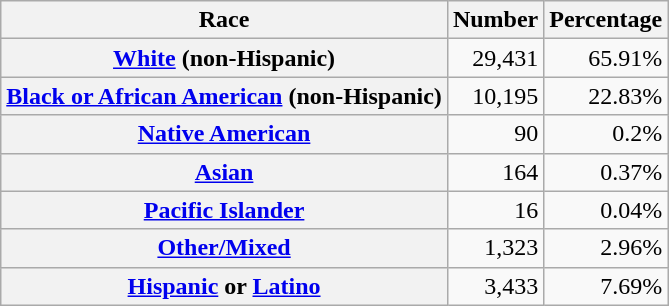<table class="wikitable" style="text-align:right">
<tr>
<th scope="col">Race</th>
<th scope="col">Number</th>
<th scope="col">Percentage</th>
</tr>
<tr>
<th scope="row"><a href='#'>White</a> (non-Hispanic)</th>
<td>29,431</td>
<td>65.91%</td>
</tr>
<tr>
<th scope="row"><a href='#'>Black or African American</a> (non-Hispanic)</th>
<td>10,195</td>
<td>22.83%</td>
</tr>
<tr>
<th scope="row"><a href='#'>Native American</a></th>
<td>90</td>
<td>0.2%</td>
</tr>
<tr>
<th scope="row"><a href='#'>Asian</a></th>
<td>164</td>
<td>0.37%</td>
</tr>
<tr>
<th scope="row"><a href='#'>Pacific Islander</a></th>
<td>16</td>
<td>0.04%</td>
</tr>
<tr>
<th scope="row"><a href='#'>Other/Mixed</a></th>
<td>1,323</td>
<td>2.96%</td>
</tr>
<tr>
<th scope="row"><a href='#'>Hispanic</a> or <a href='#'>Latino</a></th>
<td>3,433</td>
<td>7.69%</td>
</tr>
</table>
